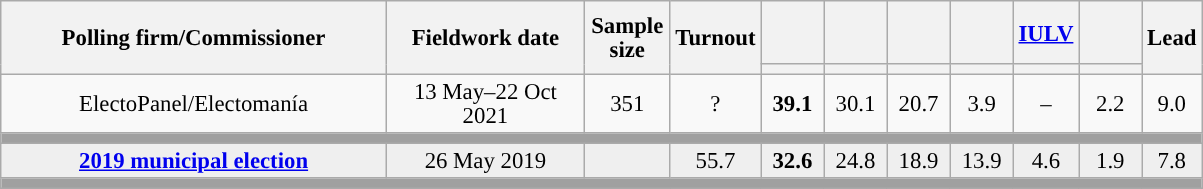<table class="wikitable collapsible collapsed" style="text-align:center; font-size:95%; line-height:16px;">
<tr style="height:42px;">
<th style="width:250px;" rowspan="2">Polling firm/Commissioner</th>
<th style="width:125px;" rowspan="2">Fieldwork date</th>
<th style="width:50px;" rowspan="2">Sample size</th>
<th style="width:45px;" rowspan="2">Turnout</th>
<th style="width:35px;"></th>
<th style="width:35px;"></th>
<th style="width:35px;"></th>
<th style="width:35px;"></th>
<th style="width:35px;"><a href='#'>IULV</a></th>
<th style="width:35px;"></th>
<th style="width:30px;" rowspan="2">Lead</th>
</tr>
<tr>
<th style="color:inherit;background:"></th>
<th style="color:inherit;background:"></th>
<th style="color:inherit;background:"></th>
<th style="color:inherit;background:"></th>
<th style="color:inherit;background:"></th>
<th style="color:inherit;background:"></th>
</tr>
<tr>
<td>ElectoPanel/Electomanía</td>
<td>13 May–22 Oct 2021</td>
<td>351</td>
<td>?</td>
<td><strong>39.1</strong><br></td>
<td>30.1<br></td>
<td>20.7<br></td>
<td>3.9<br></td>
<td>–</td>
<td>2.2<br></td>
<td style="background:">9.0</td>
</tr>
<tr>
<td colspan="11" style="background:#A0A0A0"></td>
</tr>
<tr style="background:#EFEFEF;">
<td><strong><a href='#'>2019 municipal election</a></strong></td>
<td>26 May 2019</td>
<td></td>
<td>55.7</td>
<td><strong>32.6</strong><br></td>
<td>24.8<br></td>
<td>18.9<br></td>
<td>13.9<br></td>
<td>4.6<br></td>
<td>1.9<br></td>
<td style="background:">7.8</td>
</tr>
<tr>
<td colspan="11" style="background:#A0A0A0"></td>
</tr>
</table>
